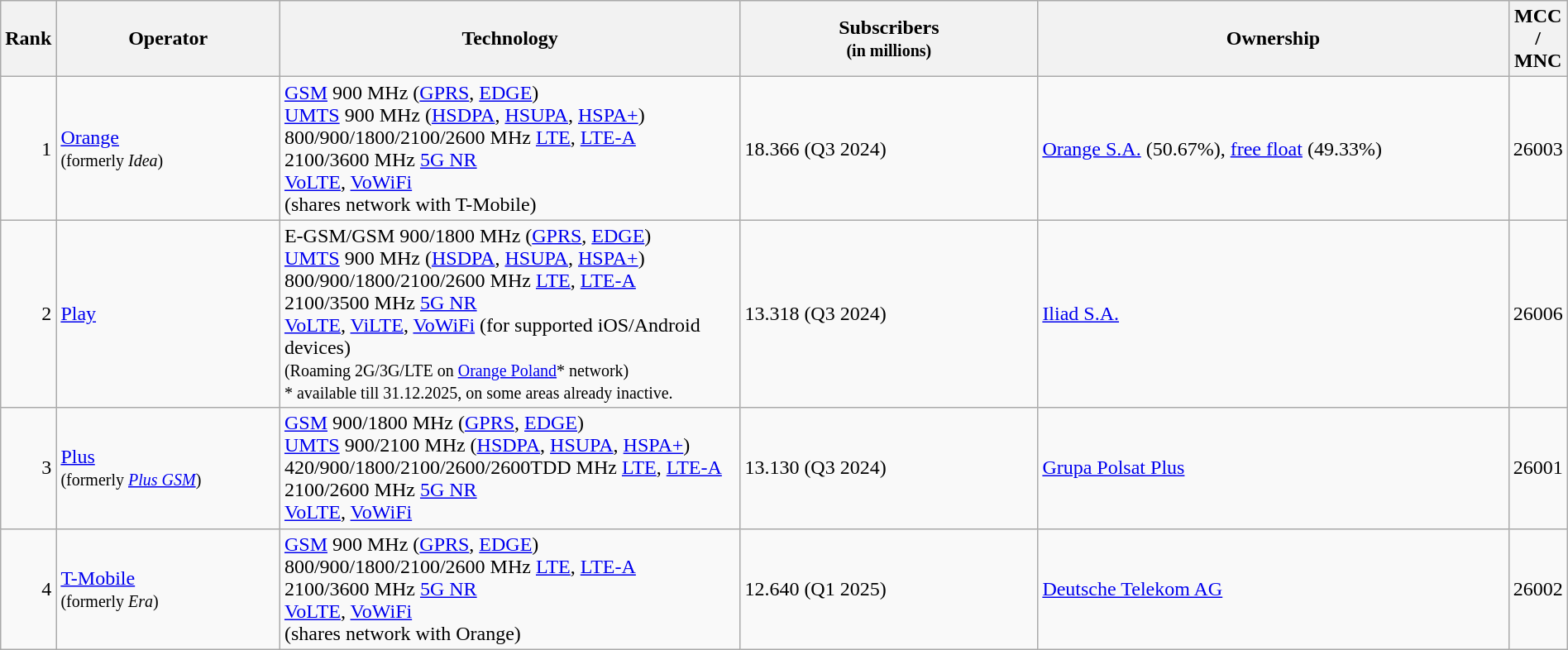<table class="wikitable" style="width:100%;">
<tr>
<th style="width:3%;">Rank</th>
<th style="width:15%;">Operator</th>
<th style="width:30%;">Technology</th>
<th style="width:20%;">Subscribers<br><small>(in millions)</small></th>
<th style="width:32%;">Ownership</th>
<th>MCC / MNC</th>
</tr>
<tr>
<td style="text-align:right;">1</td>
<td><a href='#'>Orange</a> <br><small>(formerly <em>Idea</em>)</small></td>
<td><a href='#'>GSM</a> 900 MHz (<a href='#'>GPRS</a>, <a href='#'>EDGE</a>)<br><a href='#'>UMTS</a> 900 MHz (<a href='#'>HSDPA</a>, <a href='#'>HSUPA</a>, <a href='#'>HSPA+</a>)<br>800/900/1800/2100/2600 MHz <a href='#'>LTE</a>, <a href='#'>LTE-A</a><br>2100/3600 MHz <a href='#'>5G NR</a><br><a href='#'>VoLTE</a>, <a href='#'>VoWiFi</a><br>(shares network with T-Mobile)</td>
<td>18.366 (Q3 2024)</td>
<td><a href='#'>Orange S.A.</a> (50.67%), <a href='#'>free float</a> (49.33%)</td>
<td>26003</td>
</tr>
<tr>
<td style="text-align:right;">2</td>
<td><a href='#'>Play</a></td>
<td>E-GSM/GSM 900/1800 MHz (<a href='#'>GPRS</a>, <a href='#'>EDGE</a>)<br><a href='#'>UMTS</a> 900 MHz (<a href='#'>HSDPA</a>, <a href='#'>HSUPA</a>, <a href='#'>HSPA+</a>) <br>800/900/1800/2100/2600 MHz <a href='#'>LTE</a>, <a href='#'>LTE-A</a><br>2100/3500 MHz <a href='#'>5G NR</a><br><a href='#'>VoLTE</a>, <a href='#'>ViLTE</a>, <a href='#'>VoWiFi</a> (for supported iOS/Android devices) <br><small>(Roaming 2G/3G/LTE on <a href='#'>Orange Poland</a>* network)<br>* available till 31.12.2025, on some areas already inactive.</small></td>
<td>13.318 (Q3 2024)</td>
<td><a href='#'>Iliad S.A.</a></td>
<td>26006</td>
</tr>
<tr>
<td align=right>3</td>
<td><a href='#'>Plus</a> <br><small>(formerly <em><a href='#'>Plus GSM</a></em>)</small></td>
<td><a href='#'>GSM</a> 900/1800 MHz (<a href='#'>GPRS</a>, <a href='#'>EDGE</a>)<br><a href='#'>UMTS</a> 900/2100 MHz (<a href='#'>HSDPA</a>, <a href='#'>HSUPA</a>, <a href='#'>HSPA+</a>)<br>420/900/1800/2100/2600/2600TDD MHz <a href='#'>LTE</a>, <a href='#'>LTE-A</a> <br>2100/2600 MHz <a href='#'>5G NR</a> <br><a href='#'>VoLTE</a>, <a href='#'>VoWiFi</a></td>
<td>13.130 (Q3 2024)</td>
<td><a href='#'>Grupa Polsat Plus</a></td>
<td>26001</td>
</tr>
<tr>
<td align=right>4</td>
<td><a href='#'>T-Mobile</a> <br><small>(formerly <em>Era</em>)</small></td>
<td><a href='#'>GSM</a> 900 MHz (<a href='#'>GPRS</a>, <a href='#'>EDGE</a>)<br>800/900/1800/2100/2600 MHz <a href='#'>LTE</a>, <a href='#'>LTE-A</a><br>2100/3600 MHz <a href='#'>5G NR</a><br><a href='#'>VoLTE</a>, <a href='#'>VoWiFi</a><br>(shares network with Orange)</td>
<td>12.640 (Q1 2025)</td>
<td><a href='#'>Deutsche Telekom AG</a></td>
<td>26002</td>
</tr>
</table>
